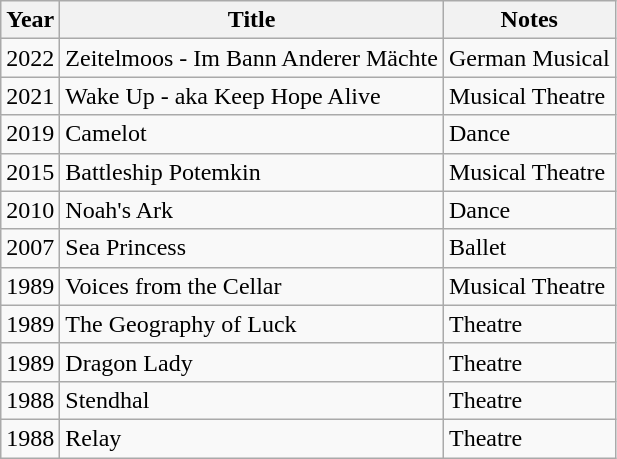<table class="wikitable">
<tr>
<th>Year</th>
<th>Title</th>
<th>Notes</th>
</tr>
<tr>
<td>2022</td>
<td>Zeitelmoos - Im Bann Anderer Mächte</td>
<td>German Musical</td>
</tr>
<tr>
<td>2021</td>
<td>Wake Up - aka Keep Hope Alive</td>
<td>Musical Theatre</td>
</tr>
<tr>
<td>2019</td>
<td>Camelot</td>
<td>Dance</td>
</tr>
<tr>
<td>2015</td>
<td>Battleship Potemkin</td>
<td>Musical Theatre</td>
</tr>
<tr>
<td>2010</td>
<td>Noah's Ark</td>
<td>Dance</td>
</tr>
<tr>
<td>2007</td>
<td>Sea Princess</td>
<td>Ballet</td>
</tr>
<tr>
<td>1989</td>
<td>Voices from the Cellar</td>
<td>Musical Theatre</td>
</tr>
<tr>
<td>1989</td>
<td>The Geography of Luck</td>
<td>Theatre</td>
</tr>
<tr>
<td>1989</td>
<td>Dragon Lady</td>
<td>Theatre</td>
</tr>
<tr>
<td>1988</td>
<td>Stendhal</td>
<td>Theatre</td>
</tr>
<tr>
<td>1988</td>
<td>Relay</td>
<td>Theatre</td>
</tr>
</table>
